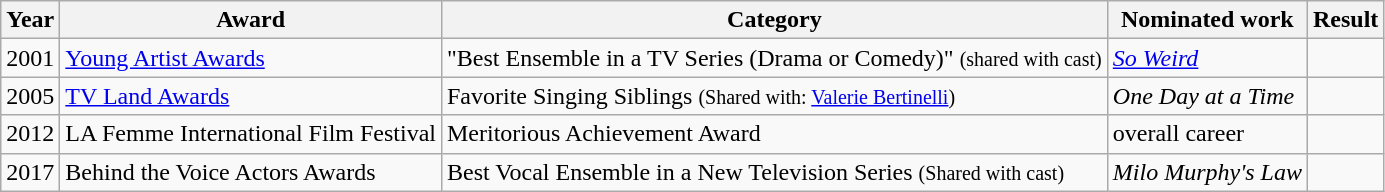<table class="wikitable">
<tr>
<th>Year</th>
<th>Award</th>
<th>Category</th>
<th>Nominated work</th>
<th>Result</th>
</tr>
<tr>
<td>2001</td>
<td><a href='#'>Young Artist Awards</a></td>
<td>"Best Ensemble in a TV Series (Drama or Comedy)" <small>(shared with cast)</small></td>
<td><em><a href='#'>So Weird</a></em></td>
<td></td>
</tr>
<tr>
<td>2005</td>
<td><a href='#'>TV Land Awards</a></td>
<td>Favorite Singing Siblings <small>(Shared with: <a href='#'>Valerie Bertinelli</a>) </small></td>
<td><em>One Day at a Time</em></td>
<td></td>
</tr>
<tr>
<td>2012</td>
<td>LA Femme International Film Festival</td>
<td>Meritorious Achievement Award</td>
<td>overall career</td>
<td></td>
</tr>
<tr>
<td>2017</td>
<td>Behind the Voice Actors Awards</td>
<td>Best Vocal Ensemble in a New Television Series <small>(Shared with cast)</small></td>
<td><em>Milo Murphy's Law</em></td>
<td></td>
</tr>
</table>
